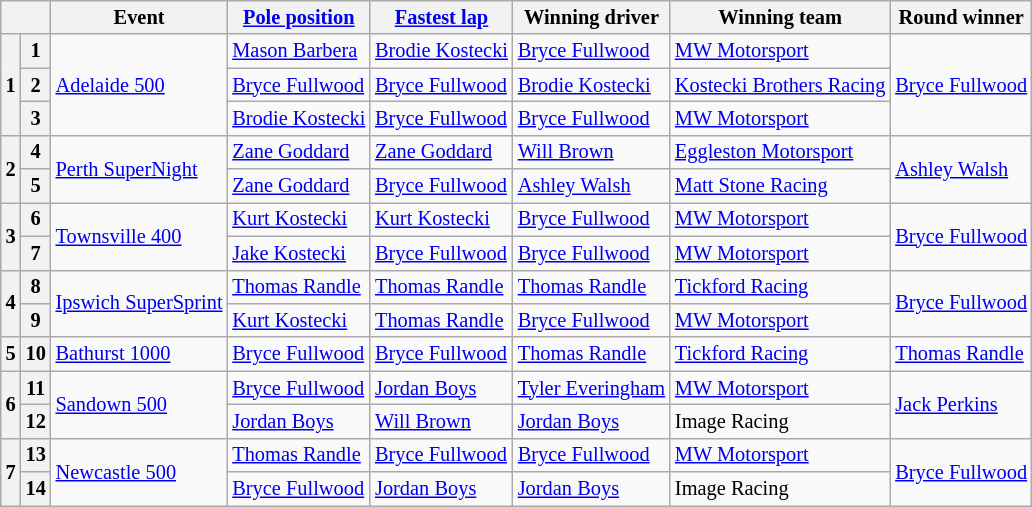<table class="wikitable" style="font-size: 85%;">
<tr>
<th colspan=2></th>
<th>Event</th>
<th><a href='#'>Pole position</a></th>
<th><a href='#'>Fastest lap</a></th>
<th>Winning driver</th>
<th>Winning team</th>
<th>Round winner</th>
</tr>
<tr>
<th rowspan=3>1</th>
<th>1</th>
<td rowspan=3><a href='#'>Adelaide 500</a></td>
<td> <a href='#'>Mason Barbera</a></td>
<td> <a href='#'>Brodie Kostecki</a></td>
<td> <a href='#'>Bryce Fullwood</a></td>
<td><a href='#'>MW Motorsport</a></td>
<td rowspan=3> <a href='#'>Bryce Fullwood</a></td>
</tr>
<tr>
<th>2</th>
<td> <a href='#'>Bryce Fullwood</a></td>
<td> <a href='#'>Bryce Fullwood</a></td>
<td> <a href='#'>Brodie Kostecki</a></td>
<td><a href='#'>Kostecki Brothers Racing</a></td>
</tr>
<tr>
<th>3</th>
<td> <a href='#'>Brodie Kostecki</a></td>
<td> <a href='#'>Bryce Fullwood</a></td>
<td> <a href='#'>Bryce Fullwood</a></td>
<td><a href='#'>MW Motorsport</a></td>
</tr>
<tr>
<th rowspan=2>2</th>
<th>4</th>
<td rowspan=2><a href='#'>Perth SuperNight</a></td>
<td> <a href='#'>Zane Goddard</a></td>
<td> <a href='#'>Zane Goddard</a></td>
<td> <a href='#'>Will Brown</a></td>
<td><a href='#'>Eggleston Motorsport</a></td>
<td rowspan=2> <a href='#'>Ashley Walsh</a></td>
</tr>
<tr>
<th>5</th>
<td> <a href='#'>Zane Goddard</a></td>
<td> <a href='#'>Bryce Fullwood</a></td>
<td> <a href='#'>Ashley Walsh</a></td>
<td><a href='#'>Matt Stone Racing</a></td>
</tr>
<tr>
<th rowspan=2>3</th>
<th>6</th>
<td rowspan=2><a href='#'>Townsville 400</a></td>
<td> <a href='#'>Kurt Kostecki</a></td>
<td> <a href='#'>Kurt Kostecki</a></td>
<td> <a href='#'>Bryce Fullwood</a></td>
<td><a href='#'>MW Motorsport</a></td>
<td rowspan=2> <a href='#'>Bryce Fullwood</a></td>
</tr>
<tr>
<th>7</th>
<td> <a href='#'>Jake Kostecki</a></td>
<td> <a href='#'>Bryce Fullwood</a></td>
<td> <a href='#'>Bryce Fullwood</a></td>
<td><a href='#'>MW Motorsport</a></td>
</tr>
<tr>
<th rowspan=2>4</th>
<th>8</th>
<td rowspan=2><a href='#'>Ipswich SuperSprint</a></td>
<td> <a href='#'>Thomas Randle</a></td>
<td> <a href='#'>Thomas Randle</a></td>
<td> <a href='#'>Thomas Randle</a></td>
<td><a href='#'>Tickford Racing</a></td>
<td rowspan=2> <a href='#'>Bryce Fullwood</a></td>
</tr>
<tr>
<th>9</th>
<td> <a href='#'>Kurt Kostecki</a></td>
<td> <a href='#'>Thomas Randle</a></td>
<td> <a href='#'>Bryce Fullwood</a></td>
<td><a href='#'>MW Motorsport</a></td>
</tr>
<tr>
<th>5</th>
<th>10</th>
<td><a href='#'>Bathurst 1000</a></td>
<td> <a href='#'>Bryce Fullwood</a></td>
<td> <a href='#'>Bryce Fullwood</a></td>
<td> <a href='#'>Thomas Randle</a></td>
<td><a href='#'>Tickford Racing</a></td>
<td> <a href='#'>Thomas Randle</a></td>
</tr>
<tr>
<th rowspan=2>6</th>
<th>11</th>
<td rowspan=2><a href='#'>Sandown 500</a></td>
<td> <a href='#'>Bryce Fullwood</a></td>
<td> <a href='#'>Jordan Boys</a></td>
<td> <a href='#'>Tyler Everingham</a></td>
<td><a href='#'>MW Motorsport</a></td>
<td rowspan=2> <a href='#'>Jack Perkins</a></td>
</tr>
<tr>
<th>12</th>
<td> <a href='#'>Jordan Boys</a></td>
<td> <a href='#'>Will Brown</a></td>
<td> <a href='#'>Jordan Boys</a></td>
<td>Image Racing</td>
</tr>
<tr>
<th rowspan=2>7</th>
<th>13</th>
<td rowspan=2><a href='#'>Newcastle 500</a></td>
<td> <a href='#'>Thomas Randle</a></td>
<td> <a href='#'>Bryce Fullwood</a></td>
<td> <a href='#'>Bryce Fullwood</a></td>
<td><a href='#'>MW Motorsport</a></td>
<td rowspan=2> <a href='#'>Bryce Fullwood</a></td>
</tr>
<tr>
<th>14</th>
<td> <a href='#'>Bryce Fullwood</a></td>
<td> <a href='#'>Jordan Boys</a></td>
<td> <a href='#'>Jordan Boys</a></td>
<td>Image Racing</td>
</tr>
</table>
